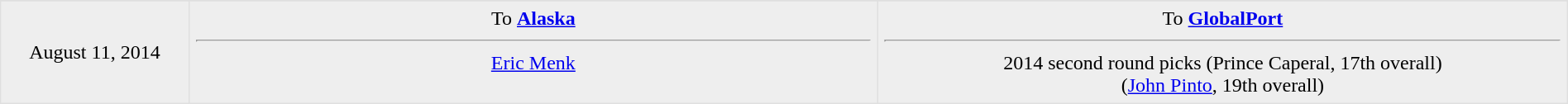<table border=1 style="border-collapse:collapse; text-align: center; width: 100%" bordercolor="#DFDFDF"  cellpadding="5">
<tr>
</tr>
<tr bgcolor="eeeeee">
<td style="width:12%">August 11, 2014<br></td>
<td style="width:44%" valign="top">To <strong><a href='#'>Alaska</a></strong><hr><a href='#'>Eric Menk</a></td>
<td style="width:44%" valign="top">To <strong><a href='#'>GlobalPort</a></strong><hr>2014 second round picks (Prince Caperal, 17th overall)<br>(<a href='#'>John Pinto</a>, 19th overall)</td>
</tr>
</table>
